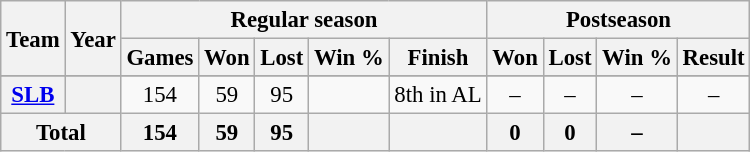<table class="wikitable" style="font-size: 95%; text-align:center;">
<tr>
<th rowspan="2">Team</th>
<th rowspan="2">Year</th>
<th colspan="5">Regular season</th>
<th colspan="4">Postseason</th>
</tr>
<tr>
<th>Games</th>
<th>Won</th>
<th>Lost</th>
<th>Win %</th>
<th>Finish</th>
<th>Won</th>
<th>Lost</th>
<th>Win %</th>
<th>Result</th>
</tr>
<tr>
</tr>
<tr>
<th><a href='#'>SLB</a></th>
<th></th>
<td>154</td>
<td>59</td>
<td>95</td>
<td></td>
<td>8th in AL</td>
<td>–</td>
<td>–</td>
<td>–</td>
<td>–</td>
</tr>
<tr>
<th colspan="2">Total</th>
<th>154</th>
<th>59</th>
<th>95</th>
<th></th>
<th></th>
<th>0</th>
<th>0</th>
<th>–</th>
<th></th>
</tr>
</table>
